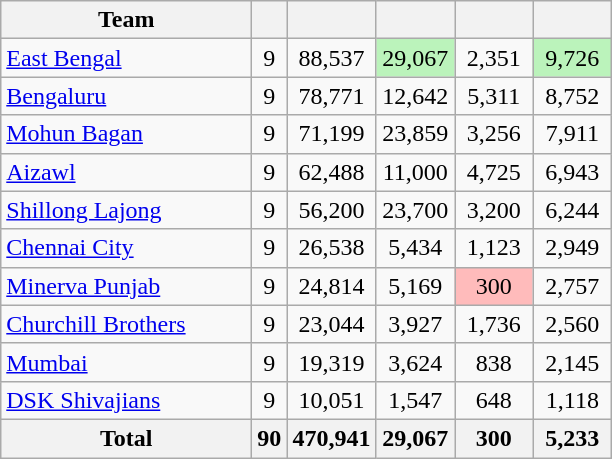<table class="wikitable sortable">
<tr>
<th width=160>Team</th>
<th></th>
<th width=45></th>
<th width=45></th>
<th width=45></th>
<th width=45></th>
</tr>
<tr>
<td><a href='#'>East Bengal</a></td>
<td align=center>9</td>
<td align=center>88,537</td>
<td align=center bgcolor="#BBF3BB">29,067</td>
<td align=center>2,351</td>
<td align="center" bgcolor="#BBF3BB">9,726<br></td>
</tr>
<tr>
<td><a href='#'>Bengaluru</a></td>
<td align=center>9</td>
<td align=center>78,771</td>
<td align=center>12,642</td>
<td align=center>5,311</td>
<td align=center align=center>8,752<br></td>
</tr>
<tr>
<td><a href='#'>Mohun Bagan</a></td>
<td align=center>9</td>
<td align=center>71,199</td>
<td align=center>23,859</td>
<td align=center>3,256</td>
<td align=center>7,911<br></td>
</tr>
<tr>
<td><a href='#'>Aizawl</a></td>
<td align=center>9</td>
<td align=center>62,488</td>
<td align=center>11,000</td>
<td align=center>4,725</td>
<td align=center>6,943<br></td>
</tr>
<tr>
<td><a href='#'>Shillong Lajong</a></td>
<td align=center>9</td>
<td align=center>56,200</td>
<td align=center>23,700</td>
<td align=center>3,200</td>
<td align=center>6,244<br></td>
</tr>
<tr>
<td><a href='#'>Chennai City</a></td>
<td align=center>9</td>
<td align=center>26,538</td>
<td align=center>5,434</td>
<td align=center>1,123</td>
<td align=center>2,949<br></td>
</tr>
<tr>
<td><a href='#'>Minerva Punjab</a></td>
<td align=center>9</td>
<td align=center>24,814</td>
<td align=center>5,169</td>
<td align=center bgcolor="#FFBBBB">300</td>
<td align=center>2,757<br></td>
</tr>
<tr>
<td><a href='#'>Churchill Brothers</a></td>
<td align=center>9</td>
<td align=center>23,044</td>
<td align=center>3,927</td>
<td align=center>1,736</td>
<td align=center>2,560<br></td>
</tr>
<tr>
<td><a href='#'>Mumbai</a></td>
<td align=center>9</td>
<td align=center>19,319</td>
<td align=center>3,624</td>
<td align=center>838</td>
<td align=center>2,145<br></td>
</tr>
<tr>
<td><a href='#'>DSK Shivajians</a></td>
<td align=center>9</td>
<td align=center>10,051</td>
<td align=center>1,547</td>
<td align=center>648</td>
<td align=center>1,118<br></td>
</tr>
<tr>
<th>Total</th>
<th align=center>90</th>
<th align=center>470,941</th>
<th align=center>29,067</th>
<th align=center>300</th>
<th align=center>5,233</th>
</tr>
</table>
